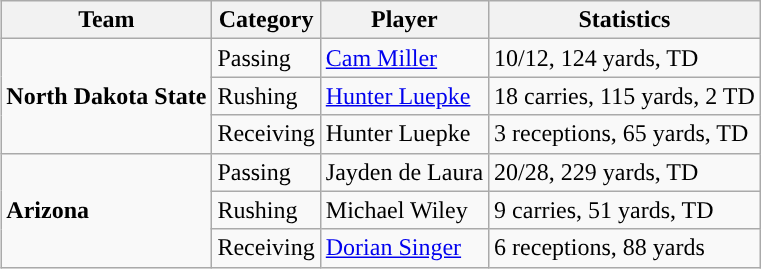<table class="wikitable" style="float: right;">
<tr>
<th>Team</th>
<th>Category</th>
<th>Player</th>
<th>Statistics</th>
</tr>
<tr>
<td rowspan=3><strong>North Dakota State</strong></td>
<td>Passing</td>
<td><a href='#'>Cam Miller</a></td>
<td>10/12, 124 yards, TD</td>
</tr>
<tr>
<td>Rushing</td>
<td><a href='#'>Hunter Luepke</a></td>
<td>18 carries, 115 yards, 2 TD</td>
</tr>
<tr>
<td>Receiving</td>
<td>Hunter Luepke</td>
<td>3 receptions, 65 yards, TD</td>
</tr>
<tr>
<td rowspan=3><strong>Arizona</strong></td>
<td>Passing</td>
<td>Jayden de Laura</td>
<td>20/28, 229 yards, TD</td>
</tr>
<tr>
<td>Rushing</td>
<td>Michael Wiley</td>
<td>9 carries, 51 yards, TD</td>
</tr>
<tr>
<td>Receiving</td>
<td><a href='#'>Dorian Singer</a></td>
<td>6 receptions, 88 yards</td>
</tr>
</table>
